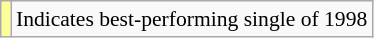<table class="wikitable" style="font-size:90%;">
<tr>
<td style="background-color:#FFFF99"></td>
<td>Indicates best-performing single of 1998</td>
</tr>
</table>
